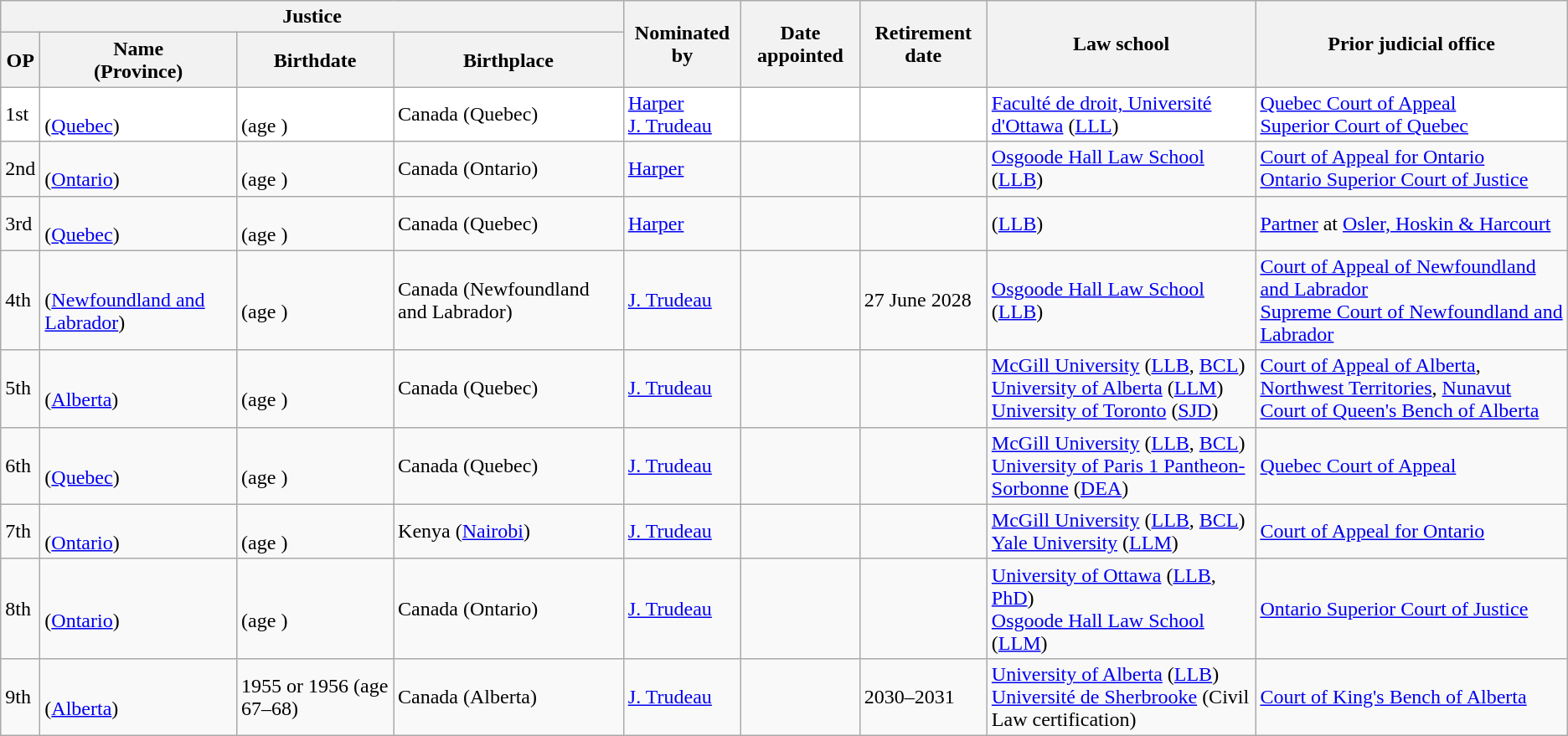<table class="wikitable sortable">
<tr>
<th colspan=4>Justice</th>
<th rowspan=2>Nominated by</th>
<th rowspan=2>Date appointed</th>
<th rowspan=2>Retirement date</th>
<th rowspan=2>Law school</th>
<th rowspan=2 class="unsortable">Prior judicial office</th>
</tr>
<tr>
<th><abbr>OP</abbr></th>
<th>Name<br>(Province)</th>
<th>Birthdate</th>
<th>Birthplace</th>
</tr>
<tr style="background:#fff;">
<td>1st</td>
<td><br>(<a href='#'>Quebec</a>)</td>
<td><br>(age )</td>
<td>Canada (Quebec)</td>
<td nowrap><a href='#'>Harper</a><br><a href='#'>J. Trudeau</a></td>
<td><br></td>
<td></td>
<td><a href='#'>Faculté de droit, Université d'Ottawa</a> (<a href='#'>LLL</a>)</td>
<td><a href='#'>Quebec Court of Appeal</a><br><a href='#'>Superior Court of Quebec</a></td>
</tr>
<tr>
<td>2nd</td>
<td><br>(<a href='#'>Ontario</a>)</td>
<td><br>(age )</td>
<td>Canada (Ontario)</td>
<td><a href='#'>Harper</a></td>
<td></td>
<td></td>
<td><a href='#'>Osgoode Hall Law School</a> (<a href='#'>LLB</a>)</td>
<td><a href='#'>Court of Appeal for Ontario</a><br><a href='#'>Ontario Superior Court of Justice</a></td>
</tr>
<tr>
<td>3rd</td>
<td><br>(<a href='#'>Quebec</a>)</td>
<td><br>(age )</td>
<td>Canada (Quebec)</td>
<td><a href='#'>Harper</a></td>
<td></td>
<td></td>
<td> (<a href='#'>LLB</a>)</td>
<td><a href='#'>Partner</a> at <a href='#'>Osler, Hoskin & Harcourt</a></td>
</tr>
<tr>
<td>4th</td>
<td><br>(<a href='#'>Newfoundland and Labrador</a>)</td>
<td><br>(age )</td>
<td>Canada (Newfoundland and Labrador)</td>
<td><a href='#'>J. Trudeau</a></td>
<td></td>
<td>27 June 2028</td>
<td><a href='#'>Osgoode Hall Law School</a> (<a href='#'>LLB</a>)</td>
<td><a href='#'>Court of Appeal of Newfoundland and Labrador</a><br><a href='#'>Supreme Court of Newfoundland and Labrador</a></td>
</tr>
<tr>
<td>5th</td>
<td><br>(<a href='#'>Alberta</a>)</td>
<td><br>(age )</td>
<td>Canada (Quebec)</td>
<td><a href='#'>J. Trudeau</a></td>
<td></td>
<td></td>
<td><a href='#'>McGill University</a> (<a href='#'>LLB</a>, <a href='#'>BCL</a>)<br><a href='#'>University of Alberta</a> (<a href='#'>LLM</a>)<br><a href='#'>University of Toronto</a> (<a href='#'>SJD</a>)</td>
<td><a href='#'>Court of Appeal of Alberta</a>, <a href='#'>Northwest Territories</a>, <a href='#'>Nunavut</a><br><a href='#'>Court of Queen's Bench of Alberta</a></td>
</tr>
<tr>
<td>6th</td>
<td><br>(<a href='#'>Quebec</a>)</td>
<td><br>(age )</td>
<td>Canada (Quebec)</td>
<td><a href='#'>J. Trudeau</a></td>
<td></td>
<td></td>
<td><a href='#'>McGill University</a> (<a href='#'>LLB</a>, <a href='#'>BCL</a>)<br><a href='#'>University of Paris 1 Pantheon-Sorbonne</a> (<a href='#'>DEA</a>)</td>
<td><a href='#'>Quebec Court of Appeal</a></td>
</tr>
<tr>
<td>7th</td>
<td><br>(<a href='#'>Ontario</a>)</td>
<td><br>(age )</td>
<td>Kenya (<a href='#'>Nairobi</a>)</td>
<td><a href='#'>J. Trudeau</a></td>
<td></td>
<td></td>
<td><a href='#'>McGill University</a> (<a href='#'>LLB</a>, <a href='#'>BCL</a>)<br><a href='#'>Yale University</a> (<a href='#'>LLM</a>)</td>
<td><a href='#'>Court of Appeal for Ontario</a></td>
</tr>
<tr>
<td>8th</td>
<td><br>(<a href='#'>Ontario</a>)</td>
<td><br>(age )</td>
<td>Canada (Ontario)</td>
<td><a href='#'>J. Trudeau</a></td>
<td></td>
<td></td>
<td><a href='#'>University of Ottawa</a> (<a href='#'>LLB</a>, <a href='#'>PhD</a>)<br><a href='#'>Osgoode Hall Law School</a> (<a href='#'>LLM</a>)</td>
<td><a href='#'>Ontario Superior Court of Justice</a></td>
</tr>
<tr>
<td>9th</td>
<td><br>(<a href='#'>Alberta</a>)</td>
<td>1955 or 1956 (age 67–68)</td>
<td>Canada (Alberta)</td>
<td><a href='#'>J. Trudeau</a></td>
<td></td>
<td>2030–2031</td>
<td><a href='#'>University of Alberta</a> (<a href='#'>LLB</a>)<br><a href='#'>Université de Sherbrooke</a> (Civil Law certification)</td>
<td><a href='#'>Court of King's Bench of Alberta</a></td>
</tr>
</table>
